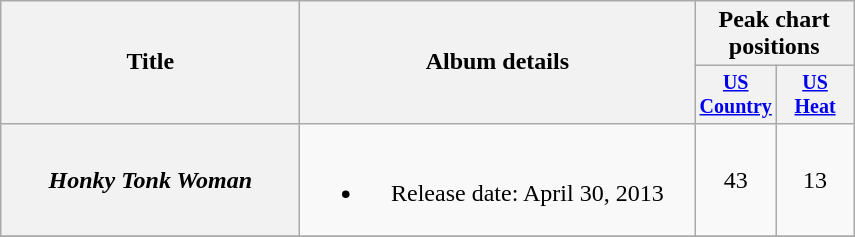<table class="wikitable plainrowheaders" style="text-align:center;">
<tr>
<th rowspan="2" style="width:12em;">Title</th>
<th rowspan="2" style="width:16em;">Album details</th>
<th colspan="2">Peak chart<br>positions</th>
</tr>
<tr style="font-size:smaller;">
<th width="45"><a href='#'>US Country</a></th>
<th width="45"><a href='#'>US Heat</a></th>
</tr>
<tr>
<th scope="row"><em>Honky Tonk Woman</em></th>
<td><br><ul><li>Release date: April 30, 2013</li></ul></td>
<td>43</td>
<td>13</td>
</tr>
<tr>
</tr>
</table>
